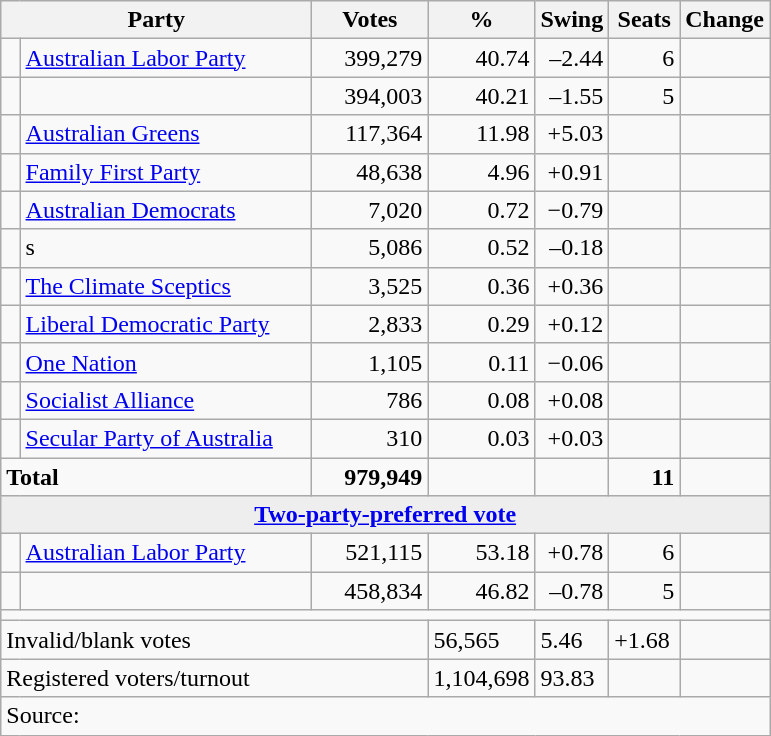<table class="wikitable">
<tr>
<th style="width:200px" colspan=2><strong>Party</strong></th>
<th style="width:70px; text-align:center;"><strong>Votes</strong></th>
<th style="width:40px; text-align:center;"><strong>%</strong></th>
<th style="width:40px; text-align:center;"><strong>Swing</strong></th>
<th style="width:40px; text-align:center;"><strong>Seats</strong></th>
<th style="width:40px; text-align:center;"><strong>Change</strong></th>
</tr>
<tr>
<td> </td>
<td><a href='#'>Australian Labor Party</a></td>
<td align=right>399,279</td>
<td align=right>40.74</td>
<td align=right>–2.44</td>
<td align=right>6</td>
<td align=right></td>
</tr>
<tr>
<td> </td>
<td></td>
<td align=right>394,003</td>
<td align=right>40.21</td>
<td align=right>–1.55</td>
<td align=right>5</td>
<td align=right></td>
</tr>
<tr>
<td> </td>
<td><a href='#'>Australian Greens</a></td>
<td align=right>117,364</td>
<td align=right>11.98</td>
<td align=right>+5.03</td>
<td align=right></td>
<td align=right></td>
</tr>
<tr>
<td> </td>
<td><a href='#'>Family First Party</a></td>
<td align=right>48,638</td>
<td align=right>4.96</td>
<td align=right>+0.91</td>
<td align=right></td>
<td align=right></td>
</tr>
<tr>
<td> </td>
<td><a href='#'>Australian Democrats</a></td>
<td align=right>7,020</td>
<td align=right>0.72</td>
<td align=right>−0.79</td>
<td align=right></td>
<td align=right></td>
</tr>
<tr>
<td> </td>
<td>s</td>
<td align="right">5,086</td>
<td align="right">0.52</td>
<td align="right">–0.18</td>
<td align="right"></td>
<td align="right"></td>
</tr>
<tr>
<td> </td>
<td><a href='#'>The Climate Sceptics</a></td>
<td align="right">3,525</td>
<td align="right">0.36</td>
<td align="right">+0.36</td>
<td align="right"></td>
<td align="right"></td>
</tr>
<tr>
<td> </td>
<td><a href='#'>Liberal Democratic Party</a></td>
<td align="right">2,833</td>
<td align="right">0.29</td>
<td align="right">+0.12</td>
<td align="right"></td>
<td align="right"></td>
</tr>
<tr>
<td> </td>
<td><a href='#'>One Nation</a></td>
<td align="right">1,105</td>
<td align="right">0.11</td>
<td align="right">−0.06</td>
<td align="right"></td>
<td align="right"></td>
</tr>
<tr>
<td> </td>
<td><a href='#'>Socialist Alliance</a></td>
<td align="right">786</td>
<td align="right">0.08</td>
<td align="right">+0.08</td>
<td align="right"></td>
<td align="right"></td>
</tr>
<tr>
<td> </td>
<td><a href='#'>Secular Party of Australia</a></td>
<td align="right">310</td>
<td align="right">0.03</td>
<td align="right">+0.03</td>
<td align="right"></td>
<td align="right"></td>
</tr>
<tr>
<td colspan="2"><strong>Total</strong></td>
<td align="right"><strong>979,949</strong></td>
<td align="right"><strong> </strong></td>
<td align="right"><strong> </strong></td>
<td align=right><strong>11</strong></td>
<td align=right></td>
</tr>
<tr>
<td colspan="7" style="text-align:center; background:#eee;"><strong><a href='#'>Two-party-preferred vote</a></strong></td>
</tr>
<tr>
<td> </td>
<td><a href='#'>Australian Labor Party</a></td>
<td align=right>521,115</td>
<td align=right>53.18</td>
<td align=right>+0.78</td>
<td align=right>6</td>
<td align=right></td>
</tr>
<tr>
<td> </td>
<td></td>
<td align=right>458,834</td>
<td align=right>46.82</td>
<td align=right>–0.78</td>
<td align=right>5</td>
<td align=right></td>
</tr>
<tr>
<td colspan="7"></td>
</tr>
<tr>
<td colspan="3">Invalid/blank votes</td>
<td>56,565</td>
<td>5.46</td>
<td>+1.68</td>
<td></td>
</tr>
<tr>
<td colspan="3">Registered voters/turnout</td>
<td>1,104,698</td>
<td>93.83</td>
<td></td>
<td></td>
</tr>
<tr>
<td colspan="7">Source: </td>
</tr>
</table>
